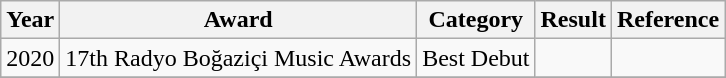<table class="wikitable">
<tr>
<th>Year</th>
<th>Award</th>
<th>Category</th>
<th>Result</th>
<th>Reference</th>
</tr>
<tr>
<td>2020</td>
<td>17th Radyo Boğaziçi Music Awards</td>
<td>Best Debut</td>
<td></td>
<td></td>
</tr>
<tr>
</tr>
</table>
